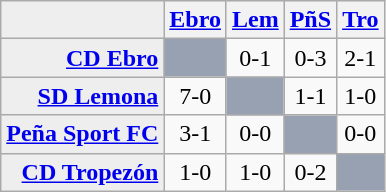<table class="wikitable">
<tr style="background:#eeeeee;">
<td></td>
<th><a href='#'>Ebro</a></th>
<th><a href='#'>Lem</a></th>
<th><a href='#'>PñS</a></th>
<th><a href='#'>Tro</a></th>
</tr>
<tr align=center>
<td style="background:#eeeeee;" align=right><strong><a href='#'>CD Ebro</a></strong></td>
<td style="background:#98A1B2"></td>
<td>0-1</td>
<td>0-3</td>
<td>2-1</td>
</tr>
<tr align=center>
<td style="background:#eeeeee;" align=right><strong><a href='#'>SD Lemona</a></strong></td>
<td>7-0</td>
<td style="background:#98A1B2"></td>
<td>1-1</td>
<td>1-0</td>
</tr>
<tr align=center>
<td style="background:#eeeeee;" align=right><strong><a href='#'>Peña Sport FC</a></strong></td>
<td>3-1</td>
<td>0-0</td>
<td style="background:#98A1B2"></td>
<td>0-0</td>
</tr>
<tr align=center>
<td style="background:#eeeeee;" align=right><strong><a href='#'>CD Tropezón</a></strong></td>
<td>1-0</td>
<td>1-0</td>
<td>0-2</td>
<td style="background:#98A1B2"></td>
</tr>
</table>
